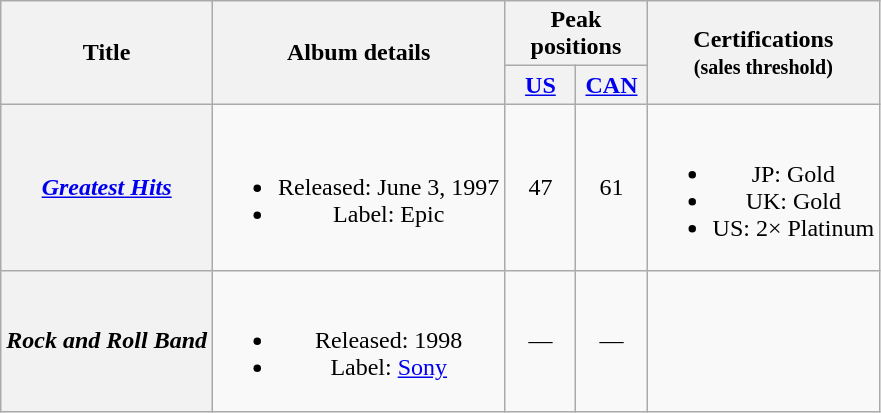<table class="wikitable plainrowheaders" style="text-align:center;">
<tr>
<th rowspan="2">Title</th>
<th rowspan="2">Album details</th>
<th colspan="2">Peak positions</th>
<th rowspan="2">Certifications<br><small>(sales threshold)</small></th>
</tr>
<tr>
<th width="40"><a href='#'>US</a><br></th>
<th width="40"><a href='#'>CAN</a><br></th>
</tr>
<tr>
<th scope="row"><em><a href='#'>Greatest Hits</a></em></th>
<td><br><ul><li>Released: June 3, 1997</li><li>Label: Epic</li></ul></td>
<td>47</td>
<td>61</td>
<td><br><ul><li>JP: Gold</li><li>UK: Gold</li><li>US: 2× Platinum</li></ul></td>
</tr>
<tr>
<th scope="row"><em>Rock and Roll Band</em></th>
<td><br><ul><li>Released: 1998</li><li>Label: <a href='#'>Sony</a></li></ul></td>
<td>—</td>
<td>—</td>
<td></td>
</tr>
</table>
